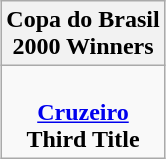<table class="wikitable" style="text-align: center; margin: 0 auto;">
<tr>
<th>Copa do Brasil<br>2000 Winners</th>
</tr>
<tr>
<td><br><strong><a href='#'>Cruzeiro</a></strong><br><strong>Third Title</strong></td>
</tr>
</table>
